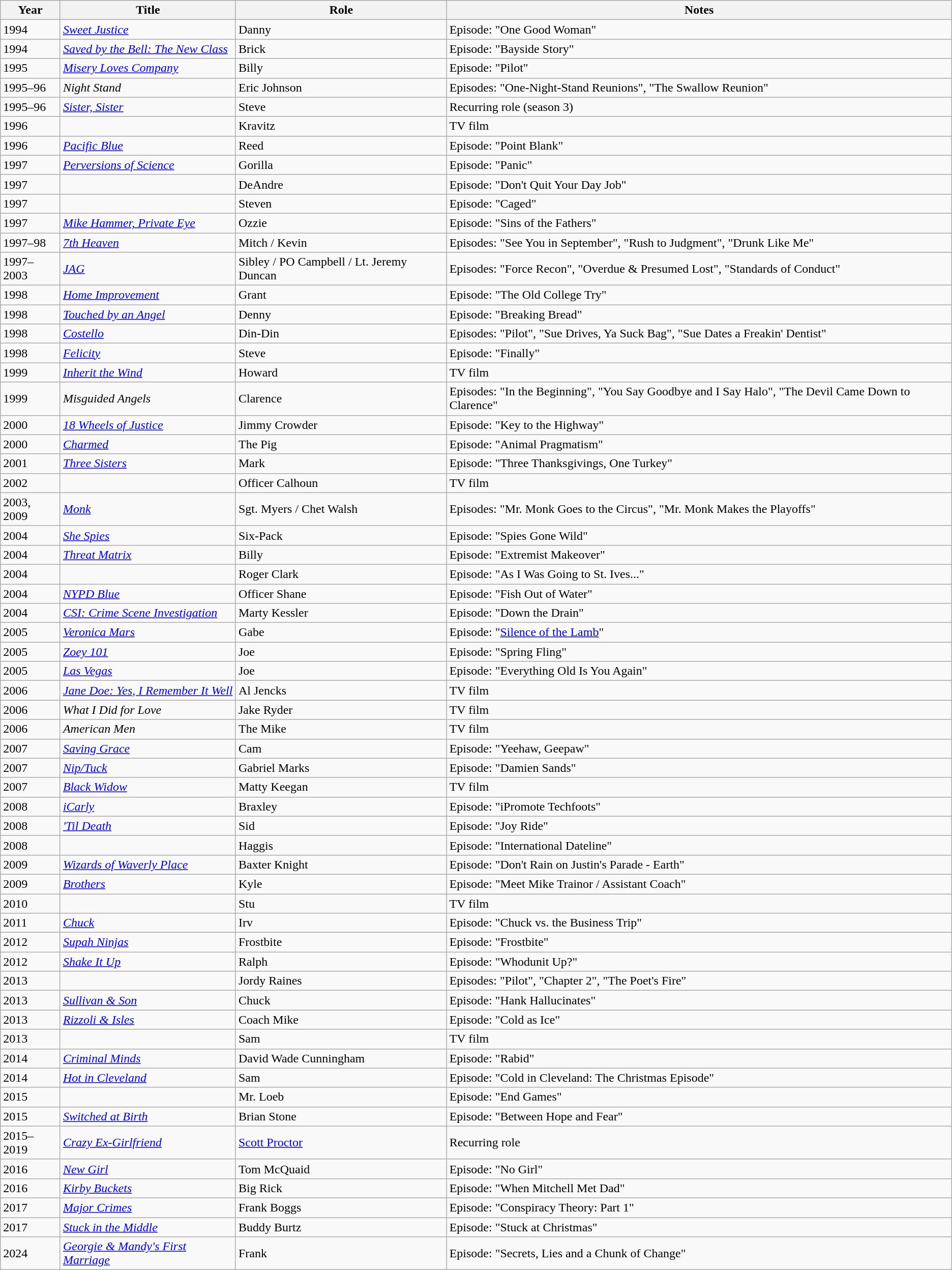<table class="wikitable sortable">
<tr>
<th>Year</th>
<th>Title</th>
<th>Role</th>
<th class="unsortable">Notes</th>
</tr>
<tr>
<td>1994</td>
<td><em><a href='#'>Sweet Justice</a></em></td>
<td>Danny</td>
<td>Episode: "One Good Woman"</td>
</tr>
<tr>
<td>1994</td>
<td><em><a href='#'>Saved by the Bell: The New Class</a></em></td>
<td>Brick</td>
<td>Episode: "Bayside Story"</td>
</tr>
<tr>
<td>1995</td>
<td><em><a href='#'>Misery Loves Company</a></em></td>
<td>Billy</td>
<td>Episode: "Pilot"</td>
</tr>
<tr>
<td>1995–96</td>
<td><em>Night Stand</em></td>
<td>Eric Johnson</td>
<td>Episodes: "One-Night-Stand Reunions", "The Swallow Reunion"</td>
</tr>
<tr>
<td>1995–96</td>
<td><em><a href='#'>Sister, Sister</a></em></td>
<td>Steve</td>
<td>Recurring role (season 3)</td>
</tr>
<tr>
<td>1996</td>
<td><em></em></td>
<td>Kravitz</td>
<td>TV film</td>
</tr>
<tr>
<td>1996</td>
<td><em><a href='#'>Pacific Blue</a></em></td>
<td>Reed</td>
<td>Episode: "Point Blank"</td>
</tr>
<tr>
<td>1997</td>
<td><em><a href='#'>Perversions of Science</a></em></td>
<td>Gorilla</td>
<td>Episode: "Panic"</td>
</tr>
<tr>
<td>1997</td>
<td><em></em></td>
<td>DeAndre</td>
<td>Episode: "Don't Quit Your Day Job"</td>
</tr>
<tr>
<td>1997</td>
<td><em></em></td>
<td>Steven</td>
<td>Episode: "Caged"</td>
</tr>
<tr>
<td>1997</td>
<td><em><a href='#'>Mike Hammer, Private Eye</a></em></td>
<td>Ozzie</td>
<td>Episode: "Sins of the Fathers"</td>
</tr>
<tr>
<td>1997–98</td>
<td><em><a href='#'>7th Heaven</a></em></td>
<td>Mitch / Kevin</td>
<td>Episodes: "See You in September", "Rush to Judgment", "Drunk Like Me"</td>
</tr>
<tr>
<td>1997–2003</td>
<td><em><a href='#'>JAG</a></em></td>
<td>Sibley / PO Campbell / Lt. Jeremy Duncan</td>
<td>Episodes: "Force Recon", "Overdue & Presumed Lost", "Standards of Conduct"</td>
</tr>
<tr>
<td>1998</td>
<td><em><a href='#'>Home Improvement</a></em></td>
<td>Grant</td>
<td>Episode: "The Old College Try"</td>
</tr>
<tr>
<td>1998</td>
<td><em><a href='#'>Touched by an Angel</a></em></td>
<td>Denny</td>
<td>Episode: "Breaking Bread"</td>
</tr>
<tr>
<td>1998</td>
<td><em><a href='#'>Costello</a></em></td>
<td>Din-Din</td>
<td>Episodes: "Pilot", "Sue Drives, Ya Suck Bag", "Sue Dates a Freakin' Dentist"</td>
</tr>
<tr>
<td>1998</td>
<td><em><a href='#'>Felicity</a></em></td>
<td>Steve</td>
<td>Episode: "Finally"</td>
</tr>
<tr>
<td>1999</td>
<td><em><a href='#'>Inherit the Wind</a></em></td>
<td>Howard</td>
<td>TV film</td>
</tr>
<tr>
<td>1999</td>
<td><em>Misguided Angels</em></td>
<td>Clarence</td>
<td>Episodes: "In the Beginning", "You Say Goodbye and I Say Halo", "The Devil Came Down to Clarence"</td>
</tr>
<tr>
<td>2000</td>
<td><em><a href='#'>18 Wheels of Justice</a></em></td>
<td>Jimmy Crowder</td>
<td>Episode: "Key to the Highway"</td>
</tr>
<tr>
<td>2000</td>
<td><em><a href='#'>Charmed</a></em></td>
<td>The Pig</td>
<td>Episode: "Animal Pragmatism"</td>
</tr>
<tr>
<td>2001</td>
<td><em><a href='#'>Three Sisters</a></em></td>
<td>Mark</td>
<td>Episode: "Three Thanksgivings, One Turkey"</td>
</tr>
<tr>
<td>2002</td>
<td><em></em></td>
<td>Officer Calhoun</td>
<td>TV film</td>
</tr>
<tr>
<td>2003, 2009</td>
<td><em><a href='#'>Monk</a></em></td>
<td>Sgt. Myers / Chet Walsh</td>
<td>Episodes: "Mr. Monk Goes to the Circus", "Mr. Monk Makes the Playoffs"</td>
</tr>
<tr>
<td>2004</td>
<td><em><a href='#'>She Spies</a></em></td>
<td>Six-Pack</td>
<td>Episode: "Spies Gone Wild"</td>
</tr>
<tr>
<td>2004</td>
<td><em><a href='#'>Threat Matrix</a></em></td>
<td>Billy</td>
<td>Episode: "Extremist Makeover"</td>
</tr>
<tr>
<td>2004</td>
<td><em></em></td>
<td>Roger Clark</td>
<td>Episode: "As I Was Going to St. Ives..."</td>
</tr>
<tr>
<td>2004</td>
<td><em><a href='#'>NYPD Blue</a></em></td>
<td>Officer Shane</td>
<td>Episode: "Fish Out of Water"</td>
</tr>
<tr>
<td>2004</td>
<td><em><a href='#'>CSI: Crime Scene Investigation</a></em></td>
<td>Marty Kessler</td>
<td>Episode: "Down the Drain"</td>
</tr>
<tr>
<td>2005</td>
<td><em><a href='#'>Veronica Mars</a></em></td>
<td>Gabe</td>
<td>Episode: "<a href='#'>Silence of the Lamb</a>"</td>
</tr>
<tr>
<td>2005</td>
<td><em><a href='#'>Zoey 101</a></em></td>
<td>Joe</td>
<td>Episode: "Spring Fling"</td>
</tr>
<tr>
<td>2005</td>
<td><em><a href='#'>Las Vegas</a></em></td>
<td>Joe</td>
<td>Episode: "Everything Old Is You Again"</td>
</tr>
<tr>
<td>2006</td>
<td><em><a href='#'>Jane Doe: Yes, I Remember It Well</a></em></td>
<td>Al Jencks</td>
<td>TV film</td>
</tr>
<tr>
<td>2006</td>
<td><em>What I Did for Love</em></td>
<td>Jake Ryder</td>
<td>TV film</td>
</tr>
<tr>
<td>2006</td>
<td><em>American Men</em></td>
<td>The Mike</td>
<td>TV film</td>
</tr>
<tr>
<td>2007</td>
<td><em><a href='#'>Saving Grace</a></em></td>
<td>Cam</td>
<td>Episode: "Yeehaw, Geepaw"</td>
</tr>
<tr>
<td>2007</td>
<td><em><a href='#'>Nip/Tuck</a></em></td>
<td>Gabriel Marks</td>
<td>Episode: "Damien Sands"</td>
</tr>
<tr>
<td>2007</td>
<td><em><a href='#'>Black Widow</a></em></td>
<td>Matty Keegan</td>
<td>TV film</td>
</tr>
<tr>
<td>2008</td>
<td><em><a href='#'>iCarly</a></em></td>
<td>Braxley</td>
<td>Episode: "iPromote Techfoots"</td>
</tr>
<tr>
<td>2008</td>
<td><em><a href='#'>'Til Death</a></em></td>
<td>Sid</td>
<td>Episode: "Joy Ride"</td>
</tr>
<tr>
<td>2008</td>
<td><em></em></td>
<td>Haggis</td>
<td>Episode: "International Dateline"</td>
</tr>
<tr>
<td>2009</td>
<td><em><a href='#'>Wizards of Waverly Place</a></em></td>
<td>Baxter Knight</td>
<td>Episode: "Don't Rain on Justin's Parade - Earth"</td>
</tr>
<tr>
<td>2009</td>
<td><em><a href='#'>Brothers</a></em></td>
<td>Kyle</td>
<td>Episode: "Meet Mike Trainor / Assistant Coach"</td>
</tr>
<tr>
<td>2010</td>
<td><em></em></td>
<td>Stu</td>
<td>TV film</td>
</tr>
<tr>
<td>2011</td>
<td><em><a href='#'>Chuck</a></em></td>
<td>Irv</td>
<td>Episode: "Chuck vs. the Business Trip"</td>
</tr>
<tr>
<td>2012</td>
<td><em><a href='#'>Supah Ninjas</a></em></td>
<td>Frostbite</td>
<td>Episode: "Frostbite"</td>
</tr>
<tr>
<td>2012</td>
<td><em><a href='#'>Shake It Up</a></em></td>
<td>Ralph</td>
<td>Episode: "Whodunit Up?"</td>
</tr>
<tr>
<td>2013</td>
<td><em></em></td>
<td>Jordy Raines</td>
<td>Episodes: "Pilot", "Chapter 2", "The Poet's Fire"</td>
</tr>
<tr>
<td>2013</td>
<td><em><a href='#'>Sullivan & Son</a></em></td>
<td>Chuck</td>
<td>Episode: "Hank Hallucinates"</td>
</tr>
<tr>
<td>2013</td>
<td><em><a href='#'>Rizzoli & Isles</a></em></td>
<td>Coach Mike</td>
<td>Episode: "Cold as Ice"</td>
</tr>
<tr>
<td>2013</td>
<td><em></em></td>
<td>Sam</td>
<td>TV film</td>
</tr>
<tr>
<td>2014</td>
<td><em><a href='#'>Criminal Minds</a></em></td>
<td>David Wade Cunningham</td>
<td>Episode: "Rabid"</td>
</tr>
<tr>
<td>2014</td>
<td><em><a href='#'>Hot in Cleveland</a></em></td>
<td>Sam</td>
<td>Episode: "Cold in Cleveland: The Christmas Episode"</td>
</tr>
<tr>
<td>2015</td>
<td><em></em></td>
<td>Mr. Loeb</td>
<td>Episode: "End Games"</td>
</tr>
<tr>
<td>2015</td>
<td><em><a href='#'>Switched at Birth</a></em></td>
<td>Brian Stone</td>
<td>Episode: "Between Hope and Fear"</td>
</tr>
<tr>
<td>2015–2019</td>
<td><em><a href='#'>Crazy Ex-Girlfriend</a></em></td>
<td><a href='#'>Scott Proctor</a></td>
<td>Recurring role</td>
</tr>
<tr>
<td>2016</td>
<td><em><a href='#'>New Girl</a></em></td>
<td>Tom McQuaid</td>
<td>Episode: "No Girl"</td>
</tr>
<tr>
<td>2016</td>
<td><em><a href='#'>Kirby Buckets</a></em></td>
<td>Big Rick</td>
<td>Episode: "When Mitchell Met Dad"</td>
</tr>
<tr>
<td>2017</td>
<td><em><a href='#'>Major Crimes</a></em></td>
<td>Frank Boggs</td>
<td>Episode: "Conspiracy Theory: Part 1"</td>
</tr>
<tr>
<td>2017</td>
<td><em><a href='#'>Stuck in the Middle</a></em></td>
<td>Buddy Burtz</td>
<td>Episode: "Stuck at Christmas"</td>
</tr>
<tr>
<td>2024</td>
<td><em><a href='#'>Georgie & Mandy's First Marriage</a></em></td>
<td>Frank</td>
<td>Episode: "Secrets, Lies and a Chunk of Change"</td>
</tr>
</table>
